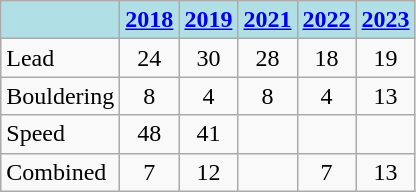<table class="wikitable" style="text-align: center">
<tr>
<th style="background: #b0e0e6"></th>
<th style="background: #b0e0e6"><a href='#'>2018</a></th>
<th style="background: #b0e0e6"><a href='#'>2019</a></th>
<th style="background: #b0e0e6"><a href='#'>2021</a></th>
<th style="background: #b0e0e6"><a href='#'>2022</a></th>
<th style="background: #b0e0e6"><a href='#'>2023</a></th>
</tr>
<tr>
<td align="left">Lead</td>
<td>24</td>
<td>30</td>
<td>28</td>
<td>18</td>
<td>19</td>
</tr>
<tr>
<td align="left">Bouldering</td>
<td>8</td>
<td>4</td>
<td>8</td>
<td>4</td>
<td>13</td>
</tr>
<tr>
<td align="left">Speed</td>
<td>48</td>
<td>41</td>
<td></td>
<td></td>
<td></td>
</tr>
<tr>
<td align="left">Combined</td>
<td>7</td>
<td>12</td>
<td></td>
<td>7</td>
<td>13</td>
</tr>
</table>
